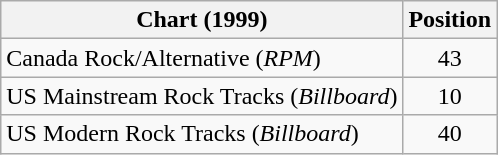<table class="wikitable sortable">
<tr>
<th>Chart (1999)</th>
<th>Position</th>
</tr>
<tr>
<td>Canada Rock/Alternative (<em>RPM</em>)</td>
<td style="text-align:center;">43</td>
</tr>
<tr>
<td>US Mainstream Rock Tracks (<em>Billboard</em>)</td>
<td style="text-align:center;">10</td>
</tr>
<tr>
<td>US Modern Rock Tracks (<em>Billboard</em>)</td>
<td style="text-align:center;">40</td>
</tr>
</table>
